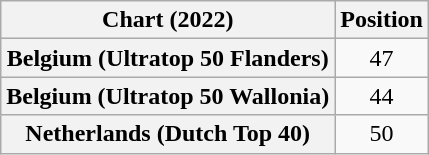<table class="wikitable sortable plainrowheaders" style="text-align:center">
<tr>
<th scope="col">Chart (2022)</th>
<th scope="col">Position</th>
</tr>
<tr>
<th scope="row">Belgium (Ultratop 50 Flanders)</th>
<td>47</td>
</tr>
<tr>
<th scope="row">Belgium (Ultratop 50 Wallonia)</th>
<td>44</td>
</tr>
<tr>
<th scope="row">Netherlands (Dutch Top 40)</th>
<td>50</td>
</tr>
</table>
